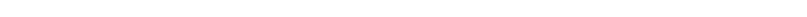<table style="width:66%; text-align:center;">
<tr style="color:white;">
<td style="background:"><strong>6</strong></td>
<td style="background:"><strong>2</strong></td>
<td style="background:"><strong>16</strong></td>
</tr>
</table>
